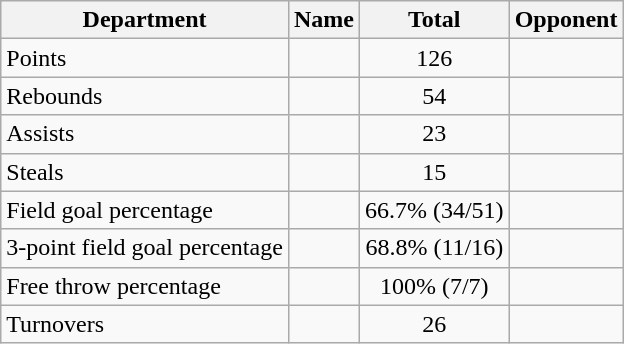<table class=wikitable>
<tr>
<th>Department</th>
<th>Name</th>
<th>Total</th>
<th>Opponent</th>
</tr>
<tr>
<td>Points</td>
<td></td>
<td align=center>126</td>
<td></td>
</tr>
<tr>
<td>Rebounds</td>
<td></td>
<td align=center>54</td>
<td></td>
</tr>
<tr>
<td>Assists</td>
<td><br></td>
<td align=center>23</td>
<td><br></td>
</tr>
<tr>
<td>Steals</td>
<td></td>
<td align=center>15</td>
<td></td>
</tr>
<tr>
<td>Field goal percentage</td>
<td></td>
<td align=center>66.7% (34/51)</td>
<td></td>
</tr>
<tr>
<td>3-point field goal percentage</td>
<td></td>
<td align=center>68.8% (11/16)</td>
<td></td>
</tr>
<tr>
<td>Free throw percentage</td>
<td></td>
<td align=center>100% (7/7)</td>
<td></td>
</tr>
<tr>
<td>Turnovers</td>
<td></td>
<td align=center>26</td>
<td></td>
</tr>
</table>
